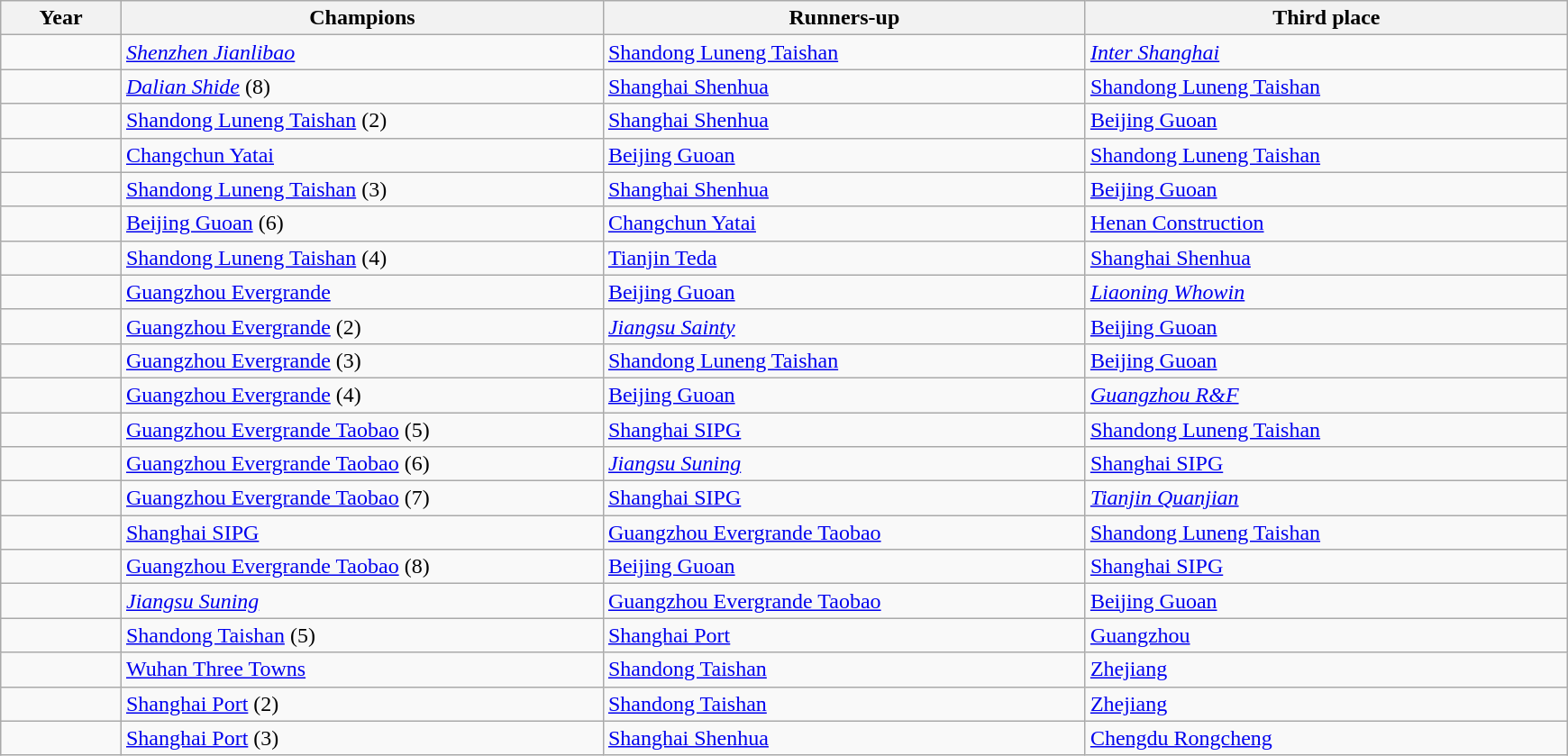<table class="wikitable">
<tr>
<th style="width:5%;">Year</th>
<th style="width:20%;">Champions</th>
<th style="width:20%;">Runners-up</th>
<th style="width:20%;">Third place</th>
</tr>
<tr>
<td></td>
<td><em><a href='#'>Shenzhen Jianlibao</a></em></td>
<td><a href='#'>Shandong Luneng Taishan</a></td>
<td><em><a href='#'>Inter Shanghai</a></em></td>
</tr>
<tr>
<td></td>
<td><em><a href='#'>Dalian Shide</a></em> (8)</td>
<td><a href='#'>Shanghai Shenhua</a></td>
<td><a href='#'>Shandong Luneng Taishan</a></td>
</tr>
<tr>
<td></td>
<td><a href='#'>Shandong Luneng Taishan</a> (2)</td>
<td><a href='#'>Shanghai Shenhua</a></td>
<td><a href='#'>Beijing Guoan</a></td>
</tr>
<tr>
<td></td>
<td><a href='#'>Changchun Yatai</a></td>
<td><a href='#'>Beijing Guoan</a></td>
<td><a href='#'>Shandong Luneng Taishan</a></td>
</tr>
<tr>
<td></td>
<td><a href='#'>Shandong Luneng Taishan</a> (3)</td>
<td><a href='#'>Shanghai Shenhua</a></td>
<td><a href='#'>Beijing Guoan</a></td>
</tr>
<tr>
<td></td>
<td><a href='#'>Beijing Guoan</a> (6)</td>
<td><a href='#'>Changchun Yatai</a></td>
<td><a href='#'>Henan Construction</a></td>
</tr>
<tr>
<td></td>
<td><a href='#'>Shandong Luneng Taishan</a> (4)</td>
<td><a href='#'>Tianjin Teda</a></td>
<td><a href='#'>Shanghai Shenhua</a></td>
</tr>
<tr>
<td></td>
<td><a href='#'>Guangzhou Evergrande</a></td>
<td><a href='#'>Beijing Guoan</a></td>
<td><em><a href='#'>Liaoning Whowin</a></em></td>
</tr>
<tr>
<td></td>
<td><a href='#'>Guangzhou Evergrande</a> (2)</td>
<td><em><a href='#'>Jiangsu Sainty</a></em></td>
<td><a href='#'>Beijing Guoan</a></td>
</tr>
<tr>
<td></td>
<td><a href='#'>Guangzhou Evergrande</a> (3)</td>
<td><a href='#'>Shandong Luneng Taishan</a></td>
<td><a href='#'>Beijing Guoan</a></td>
</tr>
<tr>
<td></td>
<td><a href='#'>Guangzhou Evergrande</a> (4)</td>
<td><a href='#'>Beijing Guoan</a></td>
<td><em><a href='#'>Guangzhou R&F</a></em></td>
</tr>
<tr>
<td></td>
<td><a href='#'>Guangzhou Evergrande Taobao</a> (5)</td>
<td><a href='#'>Shanghai SIPG</a></td>
<td><a href='#'>Shandong Luneng Taishan</a></td>
</tr>
<tr>
<td></td>
<td><a href='#'>Guangzhou Evergrande Taobao</a> (6)</td>
<td><em><a href='#'>Jiangsu Suning</a></em></td>
<td><a href='#'>Shanghai SIPG</a></td>
</tr>
<tr>
<td></td>
<td><a href='#'>Guangzhou Evergrande Taobao</a> (7)</td>
<td><a href='#'>Shanghai SIPG</a></td>
<td><em><a href='#'>Tianjin Quanjian</a></em></td>
</tr>
<tr>
<td></td>
<td><a href='#'>Shanghai SIPG</a></td>
<td><a href='#'>Guangzhou Evergrande Taobao</a></td>
<td><a href='#'>Shandong Luneng Taishan</a></td>
</tr>
<tr>
<td></td>
<td><a href='#'>Guangzhou Evergrande Taobao</a> (8)</td>
<td><a href='#'>Beijing Guoan</a></td>
<td><a href='#'>Shanghai SIPG</a></td>
</tr>
<tr>
<td></td>
<td><em><a href='#'>Jiangsu Suning</a></em></td>
<td><a href='#'>Guangzhou Evergrande Taobao</a></td>
<td><a href='#'>Beijing Guoan</a></td>
</tr>
<tr>
<td></td>
<td><a href='#'>Shandong Taishan</a> (5)</td>
<td><a href='#'>Shanghai Port</a></td>
<td><a href='#'>Guangzhou</a></td>
</tr>
<tr>
<td></td>
<td><a href='#'>Wuhan Three Towns</a></td>
<td><a href='#'>Shandong Taishan</a></td>
<td><a href='#'>Zhejiang</a></td>
</tr>
<tr>
<td></td>
<td><a href='#'>Shanghai Port</a> (2)</td>
<td><a href='#'>Shandong Taishan</a></td>
<td><a href='#'>Zhejiang</a></td>
</tr>
<tr>
<td></td>
<td><a href='#'>Shanghai Port</a> (3)</td>
<td><a href='#'>Shanghai Shenhua</a></td>
<td><a href='#'>Chengdu Rongcheng</a></td>
</tr>
</table>
